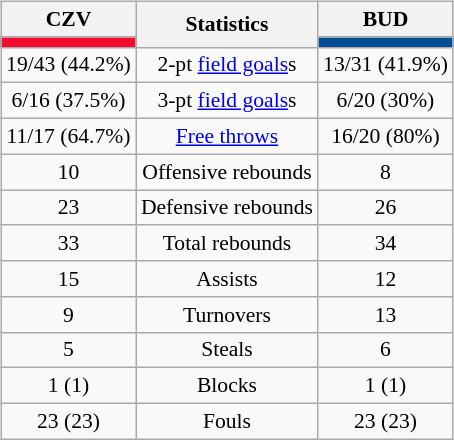<table style="width:100%;">
<tr>
<td valign=top align=right width=33%><br>













</td>
<td style="vertical-align:top; align:center; width:33%;"><br><table style="width:100%;">
<tr>
<td style="width=50%;"></td>
<td></td>
<td style="width=50%;"></td>
</tr>
</table>
<table class="wikitable" style="font-size:90%; text-align:center; margin:auto;" align=center>
<tr>
<th>CZV</th>
<th rowspan=2>Statistics</th>
<th>BUD</th>
</tr>
<tr>
<td style="background:#F20D2F;"></td>
<td style="background:#004B92;"></td>
</tr>
<tr>
<td>19/43 (44.2%)</td>
<td>2-pt <a href='#'>field goals</a>s</td>
<td>13/31 (41.9%)</td>
</tr>
<tr>
<td>6/16 (37.5%)</td>
<td>3-pt <a href='#'>field goals</a>s</td>
<td>6/20 (30%)</td>
</tr>
<tr>
<td>11/17 (64.7%)</td>
<td><a href='#'>Free throws</a></td>
<td>16/20 (80%)</td>
</tr>
<tr>
<td>10</td>
<td>Offensive rebounds</td>
<td>8</td>
</tr>
<tr>
<td>23</td>
<td>Defensive rebounds</td>
<td>26</td>
</tr>
<tr>
<td>33</td>
<td>Total rebounds</td>
<td>34</td>
</tr>
<tr>
<td>15</td>
<td>Assists</td>
<td>12</td>
</tr>
<tr>
<td>9</td>
<td>Turnovers</td>
<td>13</td>
</tr>
<tr>
<td>5</td>
<td>Steals</td>
<td>6</td>
</tr>
<tr>
<td>1 (1)</td>
<td>Blocks</td>
<td>1 (1)</td>
</tr>
<tr>
<td>23 (23)</td>
<td>Fouls</td>
<td>23 (23)</td>
</tr>
</table>
</td>
<td style="vertical-align:top; align:left; width:33%;"><br>













</td>
</tr>
</table>
